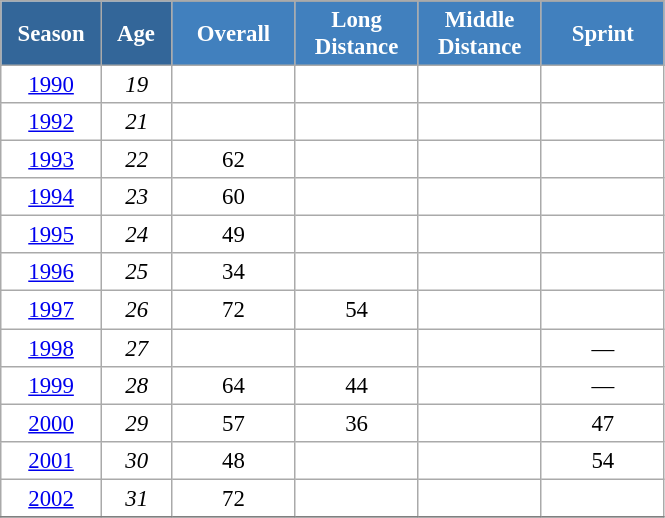<table class="wikitable" style="font-size:95%; text-align:center; border:grey solid 1px; border-collapse:collapse; background:#ffffff;">
<tr>
<th style="background-color:#369; color:white; width:60px;" rowspan="2"> Season </th>
<th style="background-color:#369; color:white; width:40px;" rowspan="2"> Age </th>
</tr>
<tr>
<th style="background-color:#4180be; color:white; width:75px;">Overall</th>
<th style="background-color:#4180be; color:white; width:75px;">Long Distance</th>
<th style="background-color:#4180be; color:white; width:75px;">Middle Distance</th>
<th style="background-color:#4180be; color:white; width:75px;">Sprint</th>
</tr>
<tr>
<td><a href='#'>1990</a></td>
<td><em>19</em></td>
<td></td>
<td></td>
<td></td>
<td></td>
</tr>
<tr>
<td><a href='#'>1992</a></td>
<td><em>21</em></td>
<td></td>
<td></td>
<td></td>
<td></td>
</tr>
<tr>
<td><a href='#'>1993</a></td>
<td><em>22</em></td>
<td>62</td>
<td></td>
<td></td>
<td></td>
</tr>
<tr>
<td><a href='#'>1994</a></td>
<td><em>23</em></td>
<td>60</td>
<td></td>
<td></td>
<td></td>
</tr>
<tr>
<td><a href='#'>1995</a></td>
<td><em>24</em></td>
<td>49</td>
<td></td>
<td></td>
<td></td>
</tr>
<tr>
<td><a href='#'>1996</a></td>
<td><em>25</em></td>
<td>34</td>
<td></td>
<td></td>
<td></td>
</tr>
<tr>
<td><a href='#'>1997</a></td>
<td><em>26</em></td>
<td>72</td>
<td>54</td>
<td></td>
<td></td>
</tr>
<tr>
<td><a href='#'>1998</a></td>
<td><em>27</em></td>
<td></td>
<td></td>
<td></td>
<td>—</td>
</tr>
<tr>
<td><a href='#'>1999</a></td>
<td><em>28</em></td>
<td>64</td>
<td>44</td>
<td></td>
<td>—</td>
</tr>
<tr>
<td><a href='#'>2000</a></td>
<td><em>29</em></td>
<td>57</td>
<td>36</td>
<td></td>
<td>47</td>
</tr>
<tr>
<td><a href='#'>2001</a></td>
<td><em>30</em></td>
<td>48</td>
<td></td>
<td></td>
<td>54</td>
</tr>
<tr>
<td><a href='#'>2002</a></td>
<td><em>31</em></td>
<td>72</td>
<td></td>
<td></td>
<td></td>
</tr>
<tr>
</tr>
</table>
